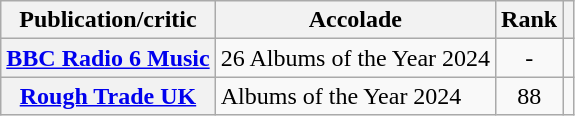<table class="wikitable sortable plainrowheaders">
<tr>
<th scope="col">Publication/critic</th>
<th scope="col">Accolade</th>
<th scope="col">Rank</th>
<th scope="col" class="unsortable"></th>
</tr>
<tr>
<th scope="row"><a href='#'>BBC Radio 6 Music</a></th>
<td>26 Albums of the Year 2024</td>
<td style="text-align: center;">-</td>
<td style="text-align: center;"></td>
</tr>
<tr>
<th scope="row"><a href='#'>Rough Trade UK</a></th>
<td>Albums of the Year 2024</td>
<td style="text-align: center;">88</td>
<td style="text-align: center;"></td>
</tr>
</table>
